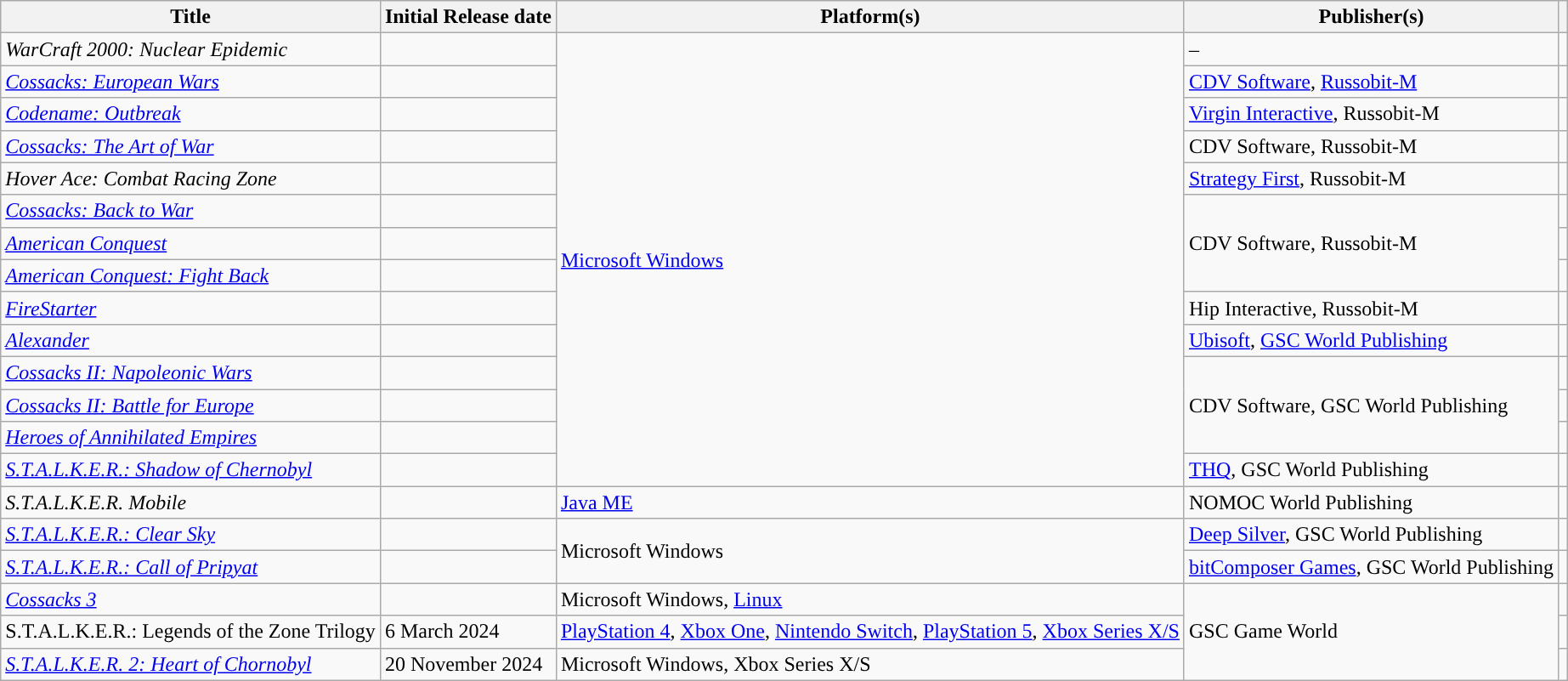<table class="wikitable sortable plainrowheaders">
<tr>
<th scope="col">Title</th>
<th scope="col">Initial Release date</th>
<th scope="col">Platform(s)</th>
<th scope="col">Publisher(s)</th>
<th scope="col"></th>
</tr>
<tr>
<td><em>WarCraft 2000: Nuclear Epidemic</em></td>
<td></td>
<td rowspan="14"><a href='#'>Microsoft Windows</a></td>
<td>–</td>
<td></td>
</tr>
<tr>
<td><em><a href='#'>Cossacks: European Wars</a></em></td>
<td></td>
<td><a href='#'>CDV Software</a>, <a href='#'>Russobit-M</a></td>
<td></td>
</tr>
<tr>
<td><em><a href='#'>Codename: Outbreak</a></em></td>
<td></td>
<td><a href='#'>Virgin Interactive</a>, Russobit-M</td>
<td></td>
</tr>
<tr>
<td><em><a href='#'>Cossacks: The Art of War</a></em></td>
<td></td>
<td>CDV Software, Russobit-M</td>
<td></td>
</tr>
<tr>
<td><em>Hover Ace: Combat Racing Zone</em></td>
<td></td>
<td><a href='#'>Strategy First</a>, Russobit-M</td>
<td></td>
</tr>
<tr>
<td><em><a href='#'>Cossacks: Back to War</a></em></td>
<td></td>
<td rowspan="3">CDV Software, Russobit-M</td>
<td></td>
</tr>
<tr>
<td><em><a href='#'>American Conquest</a></em></td>
<td></td>
<td></td>
</tr>
<tr>
<td><em><a href='#'>American Conquest: Fight Back</a></em></td>
<td></td>
<td></td>
</tr>
<tr>
<td><em><a href='#'>FireStarter</a></em></td>
<td></td>
<td>Hip Interactive, Russobit-M</td>
<td></td>
</tr>
<tr>
<td><em><a href='#'>Alexander</a></em></td>
<td></td>
<td><a href='#'>Ubisoft</a>, <a href='#'>GSC World Publishing</a></td>
<td></td>
</tr>
<tr>
<td><em><a href='#'>Cossacks II: Napoleonic Wars</a></em></td>
<td></td>
<td rowspan="3">CDV Software, GSC World Publishing</td>
<td></td>
</tr>
<tr>
<td><em><a href='#'>Cossacks II: Battle for Europe</a></em></td>
<td></td>
<td></td>
</tr>
<tr>
<td><em><a href='#'>Heroes of Annihilated Empires</a></em></td>
<td></td>
<td></td>
</tr>
<tr>
<td><em><a href='#'>S.T.A.L.K.E.R.: Shadow of Chernobyl</a></em></td>
<td></td>
<td><a href='#'>THQ</a>, GSC World Publishing</td>
<td></td>
</tr>
<tr>
<td><em>S.T.A.L.K.E.R. Mobile</em></td>
<td></td>
<td><a href='#'>Java ME</a></td>
<td>NOMOC World Publishing</td>
<td></td>
</tr>
<tr>
<td><em><a href='#'>S.T.A.L.K.E.R.: Clear Sky</a></em></td>
<td></td>
<td rowspan="2">Microsoft Windows</td>
<td><a href='#'>Deep Silver</a>, GSC World Publishing</td>
<td></td>
</tr>
<tr>
<td><em><a href='#'>S.T.A.L.K.E.R.: Call of Pripyat</a></em></td>
<td></td>
<td><a href='#'>bitComposer Games</a>, GSC World Publishing</td>
<td></td>
</tr>
<tr>
<td><em><a href='#'>Cossacks 3</a></em></td>
<td></td>
<td rowspan="1">Microsoft Windows, <a href='#'>Linux</a></td>
<td rowspan="3">GSC Game World</td>
<td><br></td>
</tr>
<tr>
<td>S.T.A.L.K.E.R.: Legends of the Zone Trilogy</td>
<td>6 March 2024</td>
<td><a href='#'>PlayStation 4</a>, <a href='#'>Xbox One</a>, <a href='#'>Nintendo Switch</a>, <a href='#'>PlayStation 5</a>, <a href='#'>Xbox Series X/S</a></td>
<td></td>
</tr>
<tr>
<td><em><a href='#'>S.T.A.L.K.E.R. 2: Heart of Chornobyl</a></em></td>
<td>20 November 2024</td>
<td>Microsoft Windows, Xbox Series X/S</td>
<td></td>
</tr>
</table>
